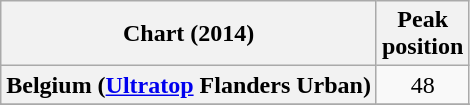<table class="wikitable sortable plainrowheaders">
<tr>
<th>Chart (2014)</th>
<th>Peak<br>position</th>
</tr>
<tr>
<th scope="row">Belgium (<a href='#'>Ultratop</a> Flanders Urban)</th>
<td align="center">48</td>
</tr>
<tr>
</tr>
<tr>
</tr>
<tr>
</tr>
</table>
